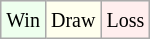<table class="wikitable">
<tr>
<td style="background-color: #EEFFEE;"><small>Win</small></td>
<td style="background-color: #FFFFEE;"><small>Draw</small></td>
<td style="background-color: #FFEEEE;"><small>Loss</small></td>
</tr>
</table>
